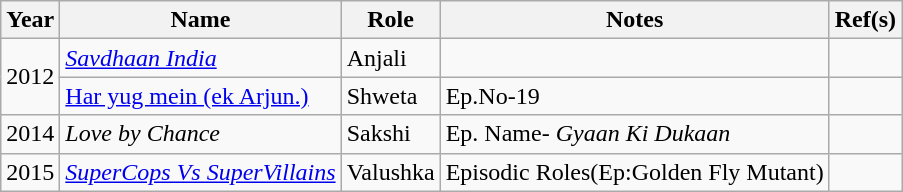<table class="wikitable">
<tr>
<th>Year</th>
<th>Name</th>
<th>Role</th>
<th>Notes</th>
<th>Ref(s)</th>
</tr>
<tr>
<td rowspan="2">2012</td>
<td><em><a href='#'>Savdhaan India</a></em></td>
<td>Anjali</td>
<td></td>
<td style="text-align:center;"></td>
</tr>
<tr>
<td><a href='#'>Har yug mein (ek Arjun.)</a></td>
<td>Shweta</td>
<td>Ep.No-19</td>
<td></td>
</tr>
<tr>
<td>2014</td>
<td><em>Love by Chance</em></td>
<td>Sakshi</td>
<td>Ep. Name- <em>Gyaan Ki Dukaan</em></td>
<td style="text-align:center;"></td>
</tr>
<tr>
<td>2015</td>
<td><em><a href='#'>SuperCops Vs SuperVillains</a></em></td>
<td>Valushka</td>
<td>Episodic Roles(Ep:Golden Fly Mutant)</td>
<td></td>
</tr>
</table>
